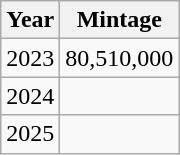<table class="wikitable sortable">
<tr>
<th>Year</th>
<th>Mintage</th>
</tr>
<tr>
<td>2023</td>
<td>80,510,000</td>
</tr>
<tr>
<td>2024</td>
<td></td>
</tr>
<tr>
<td>2025</td>
<td></td>
</tr>
</table>
